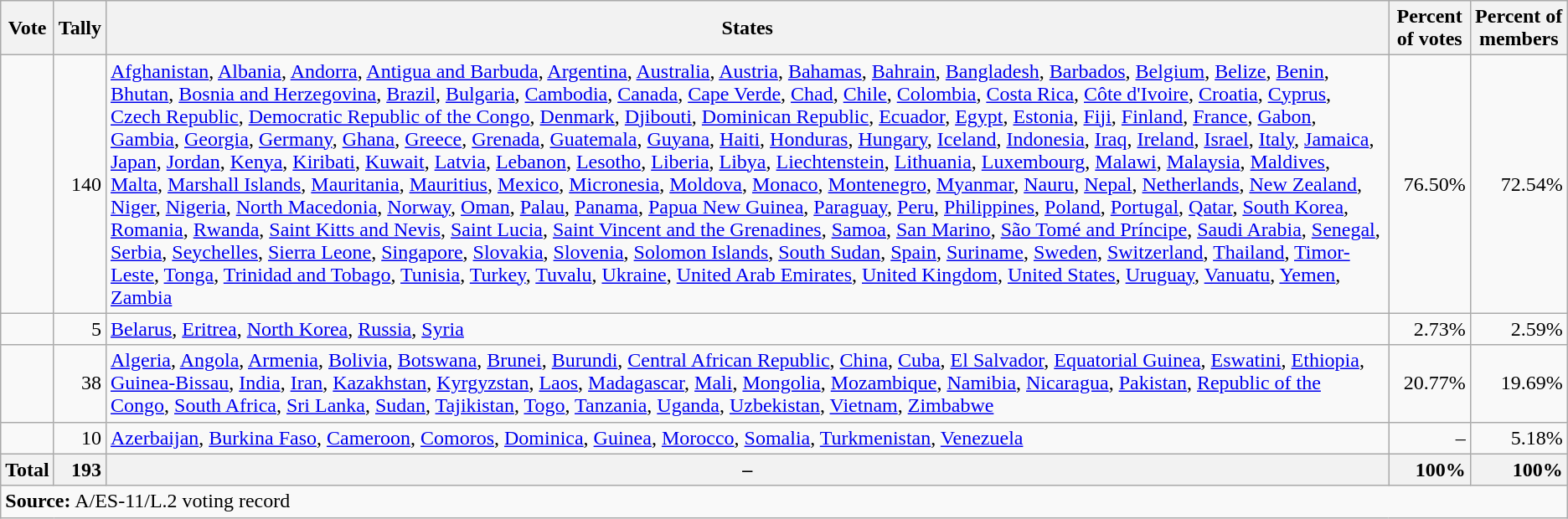<table class="wikitable">
<tr>
<th scope="col">Vote</th>
<th scope="col">Tally</th>
<th scope="col">States</th>
<th scope="col">Percent of votes</th>
<th scope="col">Percent of members</th>
</tr>
<tr>
<td></td>
<td style="text-align: right">140</td>
<td><a href='#'>Afghanistan</a>, <a href='#'>Albania</a>, <a href='#'>Andorra</a>, <a href='#'>Antigua and Barbuda</a>, <a href='#'>Argentina</a>, <a href='#'>Australia</a>, <a href='#'>Austria</a>, <a href='#'>Bahamas</a>, <a href='#'>Bahrain</a>, <a href='#'>Bangladesh</a>, <a href='#'>Barbados</a>, <a href='#'>Belgium</a>, <a href='#'>Belize</a>, <a href='#'>Benin</a>, <a href='#'>Bhutan</a>, <a href='#'>Bosnia and Herzegovina</a>, <a href='#'>Brazil</a>, <a href='#'>Bulgaria</a>, <a href='#'>Cambodia</a>, <a href='#'>Canada</a>, <a href='#'>Cape Verde</a>, <a href='#'>Chad</a>, <a href='#'>Chile</a>, <a href='#'>Colombia</a>, <a href='#'>Costa Rica</a>, <a href='#'>Côte d'Ivoire</a>, <a href='#'>Croatia</a>, <a href='#'>Cyprus</a>, <a href='#'>Czech Republic</a>, <a href='#'>Democratic Republic of the Congo</a>, <a href='#'>Denmark</a>, <a href='#'>Djibouti</a>, <a href='#'>Dominican Republic</a>, <a href='#'>Ecuador</a>, <a href='#'>Egypt</a>, <a href='#'>Estonia</a>, <a href='#'>Fiji</a>, <a href='#'>Finland</a>, <a href='#'>France</a>, <a href='#'>Gabon</a>, <a href='#'>Gambia</a>, <a href='#'>Georgia</a>, <a href='#'>Germany</a>, <a href='#'>Ghana</a>, <a href='#'>Greece</a>, <a href='#'>Grenada</a>, <a href='#'>Guatemala</a>, <a href='#'>Guyana</a>, <a href='#'>Haiti</a>, <a href='#'>Honduras</a>, <a href='#'>Hungary</a>, <a href='#'>Iceland</a>, <a href='#'>Indonesia</a>, <a href='#'>Iraq</a>, <a href='#'>Ireland</a>, <a href='#'>Israel</a>, <a href='#'>Italy</a>, <a href='#'>Jamaica</a>, <a href='#'>Japan</a>, <a href='#'>Jordan</a>, <a href='#'>Kenya</a>, <a href='#'>Kiribati</a>, <a href='#'>Kuwait</a>, <a href='#'>Latvia</a>, <a href='#'>Lebanon</a>, <a href='#'>Lesotho</a>, <a href='#'>Liberia</a>, <a href='#'>Libya</a>, <a href='#'>Liechtenstein</a>, <a href='#'>Lithuania</a>, <a href='#'>Luxembourg</a>, <a href='#'>Malawi</a>, <a href='#'>Malaysia</a>, <a href='#'>Maldives</a>, <a href='#'>Malta</a>, <a href='#'>Marshall Islands</a>, <a href='#'>Mauritania</a>, <a href='#'>Mauritius</a>, <a href='#'>Mexico</a>, <a href='#'>Micronesia</a>, <a href='#'>Moldova</a>, <a href='#'>Monaco</a>, <a href='#'>Montenegro</a>, <a href='#'>Myanmar</a>, <a href='#'>Nauru</a>, <a href='#'>Nepal</a>, <a href='#'>Netherlands</a>, <a href='#'>New Zealand</a>, <a href='#'>Niger</a>, <a href='#'>Nigeria</a>, <a href='#'>North Macedonia</a>, <a href='#'>Norway</a>, <a href='#'>Oman</a>, <a href='#'>Palau</a>, <a href='#'>Panama</a>, <a href='#'>Papua New Guinea</a>, <a href='#'>Paraguay</a>, <a href='#'>Peru</a>, <a href='#'>Philippines</a>, <a href='#'>Poland</a>, <a href='#'>Portugal</a>, <a href='#'>Qatar</a>, <a href='#'>South Korea</a>, <a href='#'>Romania</a>, <a href='#'>Rwanda</a>, <a href='#'>Saint Kitts and Nevis</a>, <a href='#'>Saint Lucia</a>, <a href='#'>Saint Vincent and the Grenadines</a>, <a href='#'>Samoa</a>, <a href='#'>San Marino</a>, <a href='#'>São Tomé and Príncipe</a>, <a href='#'>Saudi Arabia</a>, <a href='#'>Senegal</a>, <a href='#'>Serbia</a>, <a href='#'>Seychelles</a>, <a href='#'>Sierra Leone</a>, <a href='#'>Singapore</a>, <a href='#'>Slovakia</a>, <a href='#'>Slovenia</a>, <a href='#'>Solomon Islands</a>, <a href='#'>South Sudan</a>, <a href='#'>Spain</a>, <a href='#'>Suriname</a>, <a href='#'>Sweden</a>, <a href='#'>Switzerland</a>, <a href='#'>Thailand</a>, <a href='#'>Timor-Leste</a>, <a href='#'>Tonga</a>, <a href='#'>Trinidad and Tobago</a>, <a href='#'>Tunisia</a>, <a href='#'>Turkey</a>, <a href='#'>Tuvalu</a>, <a href='#'>Ukraine</a>, <a href='#'>United Arab Emirates</a>, <a href='#'>United Kingdom</a>, <a href='#'>United States</a>, <a href='#'>Uruguay</a>, <a href='#'>Vanuatu</a>, <a href='#'>Yemen</a>, <a href='#'>Zambia</a></td>
<td style="text-align: right">76.50%</td>
<td style="text-align: right">72.54%</td>
</tr>
<tr>
<td></td>
<td style="text-align: right">5</td>
<td><a href='#'>Belarus</a>, <a href='#'>Eritrea</a>, <a href='#'>North Korea</a>, <a href='#'>Russia</a>, <a href='#'>Syria</a></td>
<td style="text-align: right">2.73%</td>
<td style="text-align: right">2.59%</td>
</tr>
<tr>
<td></td>
<td style="text-align: right">38</td>
<td><a href='#'>Algeria</a>, <a href='#'>Angola</a>, <a href='#'>Armenia</a>, <a href='#'>Bolivia</a>, <a href='#'>Botswana</a>, <a href='#'>Brunei</a>, <a href='#'>Burundi</a>, <a href='#'>Central African Republic</a>, <a href='#'>China</a>, <a href='#'>Cuba</a>, <a href='#'>El Salvador</a>, <a href='#'>Equatorial Guinea</a>, <a href='#'>Eswatini</a>, <a href='#'>Ethiopia</a>, <a href='#'>Guinea-Bissau</a>, <a href='#'>India</a>, <a href='#'>Iran</a>, <a href='#'>Kazakhstan</a>, <a href='#'>Kyrgyzstan</a>, <a href='#'>Laos</a>, <a href='#'>Madagascar</a>, <a href='#'>Mali</a>, <a href='#'>Mongolia</a>, <a href='#'>Mozambique</a>, <a href='#'>Namibia</a>, <a href='#'>Nicaragua</a>, <a href='#'>Pakistan</a>, <a href='#'>Republic of the Congo</a>, <a href='#'>South Africa</a>, <a href='#'>Sri Lanka</a>, <a href='#'>Sudan</a>, <a href='#'>Tajikistan</a>, <a href='#'>Togo</a>, <a href='#'>Tanzania</a>, <a href='#'>Uganda</a>, <a href='#'>Uzbekistan</a>, <a href='#'>Vietnam</a>, <a href='#'>Zimbabwe</a></td>
<td style="text-align: right">20.77%</td>
<td style="text-align: right">19.69%</td>
</tr>
<tr>
<td></td>
<td style="text-align: right">10</td>
<td><a href='#'>Azerbaijan</a>, <a href='#'>Burkina Faso</a>, <a href='#'>Cameroon</a>, <a href='#'>Comoros</a>, <a href='#'>Dominica</a>, <a href='#'>Guinea</a>,  <a href='#'>Morocco</a>, <a href='#'>Somalia</a>, <a href='#'>Turkmenistan</a>, <a href='#'>Venezuela</a></td>
<td style="text-align: right">–</td>
<td style="text-align: right">5.18%</td>
</tr>
<tr>
<th style="text-align: left">Total</th>
<th style="text-align: right">193</th>
<th>–</th>
<th style="text-align: right">100%</th>
<th style="text-align: right">100%</th>
</tr>
<tr>
<td colspan="5"><strong>Source:</strong> A/ES-11/L.2 voting record<br></td>
</tr>
</table>
